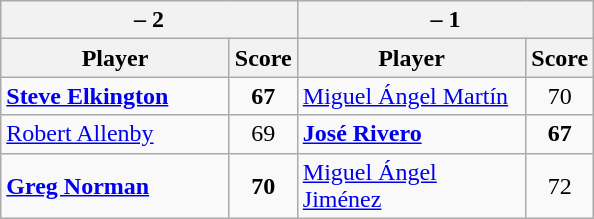<table class=wikitable>
<tr>
<th colspan=2> – 2</th>
<th colspan=2> – 1</th>
</tr>
<tr>
<th width=145>Player</th>
<th>Score</th>
<th width=145>Player</th>
<th>Score</th>
</tr>
<tr>
<td><strong><a href='#'>Steve Elkington</a></strong></td>
<td align=center><strong>67</strong></td>
<td><a href='#'>Miguel Ángel Martín</a></td>
<td align=center>70</td>
</tr>
<tr>
<td><a href='#'>Robert Allenby</a></td>
<td align=center>69</td>
<td><strong><a href='#'>José Rivero</a></strong></td>
<td align=center><strong>67</strong></td>
</tr>
<tr>
<td><strong><a href='#'>Greg Norman</a></strong></td>
<td align=center><strong>70</strong></td>
<td><a href='#'>Miguel Ángel Jiménez</a></td>
<td align=center>72</td>
</tr>
</table>
